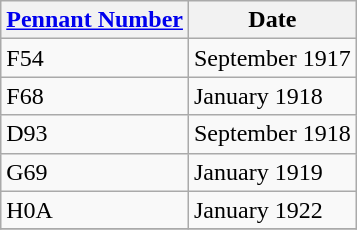<table class="wikitable" style="text-align:left">
<tr>
<th><a href='#'>Pennant Number</a></th>
<th>Date</th>
</tr>
<tr>
<td>F54</td>
<td>September 1917</td>
</tr>
<tr>
<td>F68</td>
<td>January 1918</td>
</tr>
<tr>
<td>D93</td>
<td>September 1918</td>
</tr>
<tr>
<td>G69</td>
<td>January 1919</td>
</tr>
<tr>
<td>H0A</td>
<td>January 1922</td>
</tr>
<tr>
</tr>
</table>
